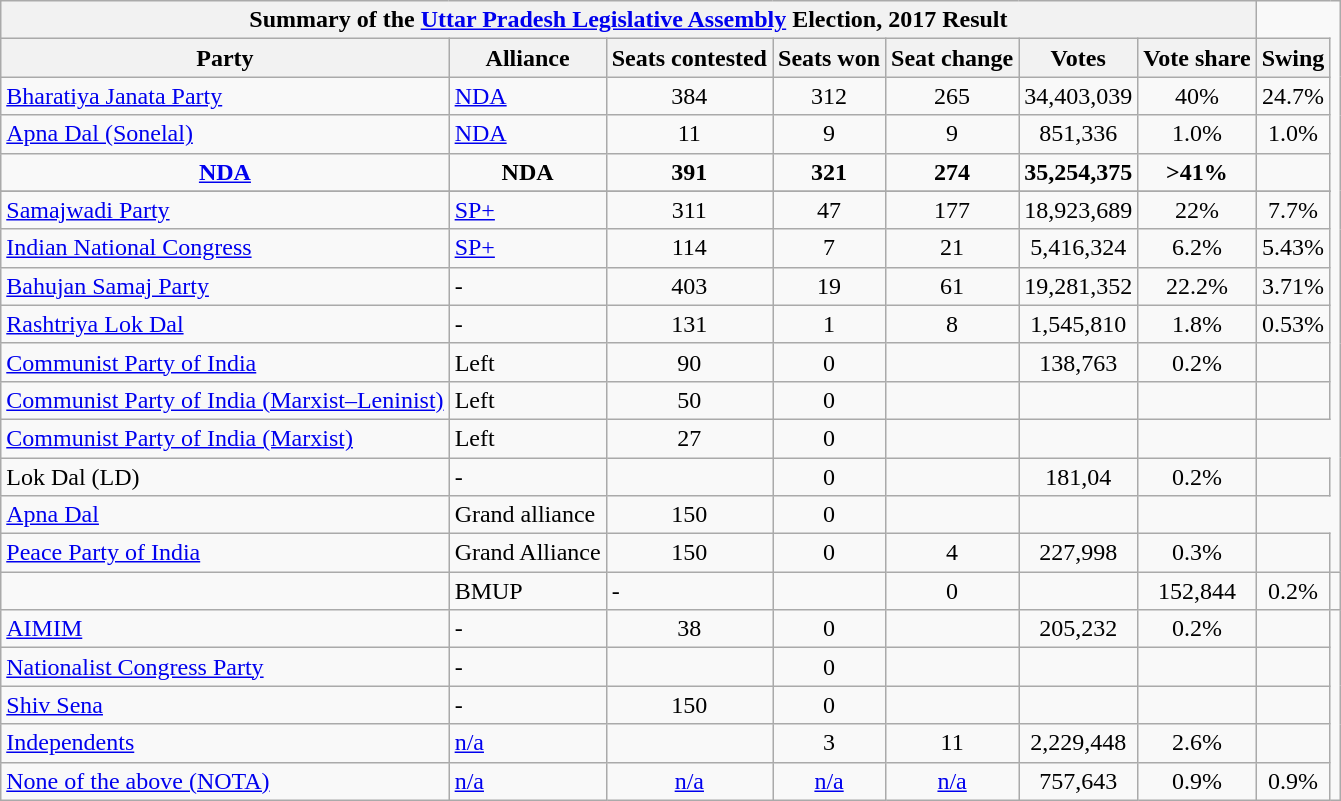<table class="wikitable sortable">
<tr>
<th colspan="7">Summary of the <a href='#'>Uttar Pradesh Legislative Assembly</a> Election, 2017 Result</th>
</tr>
<tr>
<th>Party</th>
<th>Alliance</th>
<th>Seats contested</th>
<th>Seats won</th>
<th>Seat change</th>
<th>Votes</th>
<th>Vote share</th>
<th>Swing</th>
</tr>
<tr>
<td style="text-align:left;"><a href='#'>Bharatiya Janata Party</a></td>
<td style="text-align:left;"><a href='#'>NDA</a></td>
<td style="text-align:center;">384</td>
<td style="text-align:center;">312</td>
<td style="text-align:center;"> 265</td>
<td style="text-align:center;">34,403,039</td>
<td style="text-align:center;">40%</td>
<td style="text-align:center;"> 24.7%</td>
</tr>
<tr>
<td style="text-align:left;"><a href='#'>Apna Dal (Sonelal)</a></td>
<td style="text-align:left;"><a href='#'>NDA</a></td>
<td style="text-align:center;">11</td>
<td style="text-align:center;">9</td>
<td style="text-align:center;"> 9</td>
<td style="text-align:center;">851,336</td>
<td style="text-align:center;">1.0%</td>
<td style="text-align:center;"> 1.0%</td>
</tr>
<tr |-  style="text-align:left;" |Nirbal Indian Shoshit Hamara Aam Dal(NISHAD)>
<td style="text-align:center;"><strong><a href='#'>NDA</a></strong></td>
<td style="text-align:center;"><strong>NDA</strong></td>
<td style="text-align:center;"><strong>391</strong></td>
<td style="text-align:center;"><strong>321</strong></td>
<td style="text-align:center;"><strong> 274</strong></td>
<td style="text-align:center;"><strong>35,254,375</strong></td>
<td style="text-align:center;"><strong>>41%</strong></td>
<td style="text-align:center;"></td>
</tr>
<tr style="text-align:left;" |Nirbal Indian Shoshit Hamara Aam Dal(NISHAD)>
</tr>
<tr>
<td style="text-align:left;"><a href='#'>Samajwadi Party</a></td>
<td style="text-align:left;"><a href='#'>SP+</a></td>
<td style="text-align:center;">311</td>
<td style="text-align:center;">47</td>
<td style="text-align:center;">177</td>
<td style="text-align:center;">18,923,689</td>
<td style="text-align:center;">22%</td>
<td style="text-align:center;"> 7.7%</td>
</tr>
<tr>
<td style="text-align:left;"><a href='#'>Indian National Congress</a></td>
<td style="text-align:left;"><a href='#'>SP+</a></td>
<td style="text-align:center;">114</td>
<td style="text-align:center;">7</td>
<td style="text-align:center;">21</td>
<td style="text-align:center;">5,416,324</td>
<td style="text-align:center;">6.2%</td>
<td style="text-align:center;"> 5.43%</td>
</tr>
<tr>
<td style="text-align:left;"><a href='#'>Bahujan Samaj Party</a></td>
<td style="text-align:left;">-</td>
<td style="text-align:center;">403</td>
<td style="text-align:center;">19</td>
<td style="text-align:center;">61</td>
<td style="text-align:center;">19,281,352</td>
<td style="text-align:center;">22.2%</td>
<td style="text-align:center;"> 3.71%</td>
</tr>
<tr>
<td style="text-align:left;"><a href='#'>Rashtriya Lok Dal</a></td>
<td style="text-align:left;">-</td>
<td style="text-align:center;">131</td>
<td style="text-align:center;">1</td>
<td style="text-align:center;">8</td>
<td style="text-align:center;">1,545,810</td>
<td style="text-align:center;">1.8%</td>
<td style="text-align:center;"> 0.53%</td>
</tr>
<tr>
<td style="text-align:left;"><a href='#'>Communist Party of India</a></td>
<td style="text-align:left;">Left</td>
<td style="text-align:center;">90</td>
<td style="text-align:center;">0</td>
<td style="text-align:center;"></td>
<td style="text-align:center;">138,763</td>
<td style="text-align:center;">0.2%</td>
<td style="text-align:center;"></td>
</tr>
<tr>
<td style="text-align:left;"><a href='#'>Communist Party of India (Marxist–Leninist)</a></td>
<td style="text-align:left;">Left</td>
<td style="text-align:center;">50</td>
<td style="text-align:center;">0</td>
<td style="text-align:center;"></td>
<td style="text-align:center;"></td>
<td style="text-align:center;"></td>
<td style="text-align:center;"></td>
</tr>
<tr>
<td style="text-align:left;"><a href='#'>Communist Party of India (Marxist)</a></td>
<td style="text-align:left;">Left</td>
<td style="text-align:center;">27</td>
<td style="text-align:center;">0</td>
<td style="text-align:center;"></td>
<td style="text-align:center;"></td>
<td style="text-align:center;"></td>
</tr>
<tr>
<td style="text-align:left;">Lok Dal (LD)</td>
<td style="text-align:left;">-</td>
<td style="text-align:center;"></td>
<td style="text-align:center;">0</td>
<td style="text-align:center;"></td>
<td style="text-align:center;">181,04</td>
<td style="text-align:center;">0.2%</td>
<td style="text-align:center;"></td>
</tr>
<tr>
<td style="text-align:left;"><a href='#'>Apna Dal</a></td>
<td style="text-align:left;">Grand alliance</td>
<td style="text-align:center;">150</td>
<td style="text-align:center;">0</td>
<td style="text-align:center;"></td>
<td style="text-align:center;"></td>
<td style="text-align:center;"></td>
</tr>
<tr>
<td style="text-align:left;"><a href='#'>Peace Party of India</a></td>
<td style="text-align:left;">Grand Alliance</td>
<td style="text-align:center;">150</td>
<td style="text-align:center;">0</td>
<td style="text-align:center;">4</td>
<td style="text-align:center;">227,998</td>
<td style="text-align:center;">0.3%</td>
<td style="text-align:center;"></td>
</tr>
<tr>
<td></td>
<td style="text-align:left;">BMUP</td>
<td style="text-align:left;">-</td>
<td style="text-align:center;"></td>
<td style="text-align:center;">0</td>
<td style="text-align:center;"></td>
<td style="text-align:center;">152,844</td>
<td style="text-align:center;">0.2%</td>
<td style="text-align:center;"></td>
</tr>
<tr>
<td style="text-align:left;"><a href='#'>AIMIM</a></td>
<td style="text-align:left;">-</td>
<td style="text-align:center;">38</td>
<td style="text-align:center;">0</td>
<td style="text-align:center;"></td>
<td style="text-align:center;">205,232</td>
<td style="text-align:center;">0.2%</td>
<td style="text-align:center;"></td>
</tr>
<tr>
<td style="text-align:left;"><a href='#'>Nationalist Congress Party</a></td>
<td style="text-align:left;">-</td>
<td style="text-align:center;"></td>
<td style="text-align:center;">0</td>
<td style="text-align:center;"></td>
<td style="text-align:center;"></td>
<td style="text-align:center;"></td>
<td style="text-align:center;"></td>
</tr>
<tr>
<td style="text-align:left;"><a href='#'>Shiv Sena</a></td>
<td style="text-align:left;">-</td>
<td style="text-align:center;">150</td>
<td style="text-align:center;">0</td>
<td style="text-align:center;"></td>
<td style="text-align:center;"></td>
<td style="text-align:center;"></td>
<td style="text-align:center;"></td>
</tr>
<tr>
<td style="text-align:left;"><a href='#'>Independents</a></td>
<td style="text-align:left;"><a href='#'>n/a</a></td>
<td style="text-align:center;"></td>
<td style="text-align:center;">3</td>
<td style="text-align:center;">11</td>
<td style="text-align:center;">2,229,448</td>
<td style="text-align:center;">2.6%</td>
<td style="text-align:center;"></td>
</tr>
<tr>
<td style="text-align:left;"><a href='#'>None of the above (NOTA)</a></td>
<td style="text-align:left;"><a href='#'>n/a</a></td>
<td style="text-align:center;"><a href='#'>n/a</a></td>
<td style="text-align:center;"><a href='#'>n/a</a></td>
<td style="text-align:center;"><a href='#'>n/a</a></td>
<td style="text-align:center;">757,643</td>
<td style="text-align:center;">0.9%</td>
<td style="text-align:center;"> 0.9%</td>
</tr>
</table>
